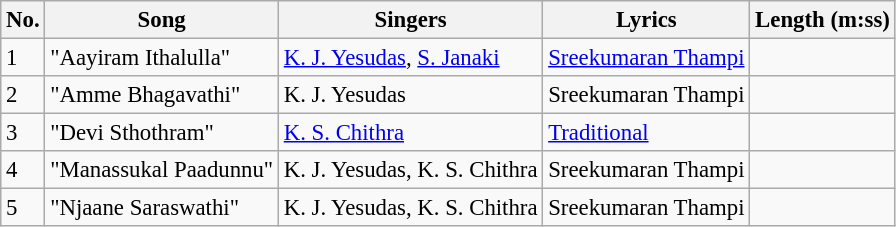<table class="wikitable" style="font-size:95%;">
<tr>
<th>No.</th>
<th>Song</th>
<th>Singers</th>
<th>Lyrics</th>
<th>Length (m:ss)</th>
</tr>
<tr>
<td>1</td>
<td>"Aayiram Ithalulla"</td>
<td><a href='#'>K. J. Yesudas</a>, <a href='#'>S. Janaki</a></td>
<td><a href='#'>Sreekumaran Thampi</a></td>
<td></td>
</tr>
<tr>
<td>2</td>
<td>"Amme Bhagavathi"</td>
<td>K. J. Yesudas</td>
<td>Sreekumaran Thampi</td>
<td></td>
</tr>
<tr>
<td>3</td>
<td>"Devi Sthothram"</td>
<td><a href='#'>K. S. Chithra</a></td>
<td><a href='#'>Traditional</a></td>
<td></td>
</tr>
<tr>
<td>4</td>
<td>"Manassukal Paadunnu"</td>
<td>K. J. Yesudas, K. S. Chithra</td>
<td>Sreekumaran Thampi</td>
<td></td>
</tr>
<tr>
<td>5</td>
<td>"Njaane Saraswathi"</td>
<td>K. J. Yesudas, K. S. Chithra</td>
<td>Sreekumaran Thampi</td>
<td></td>
</tr>
</table>
